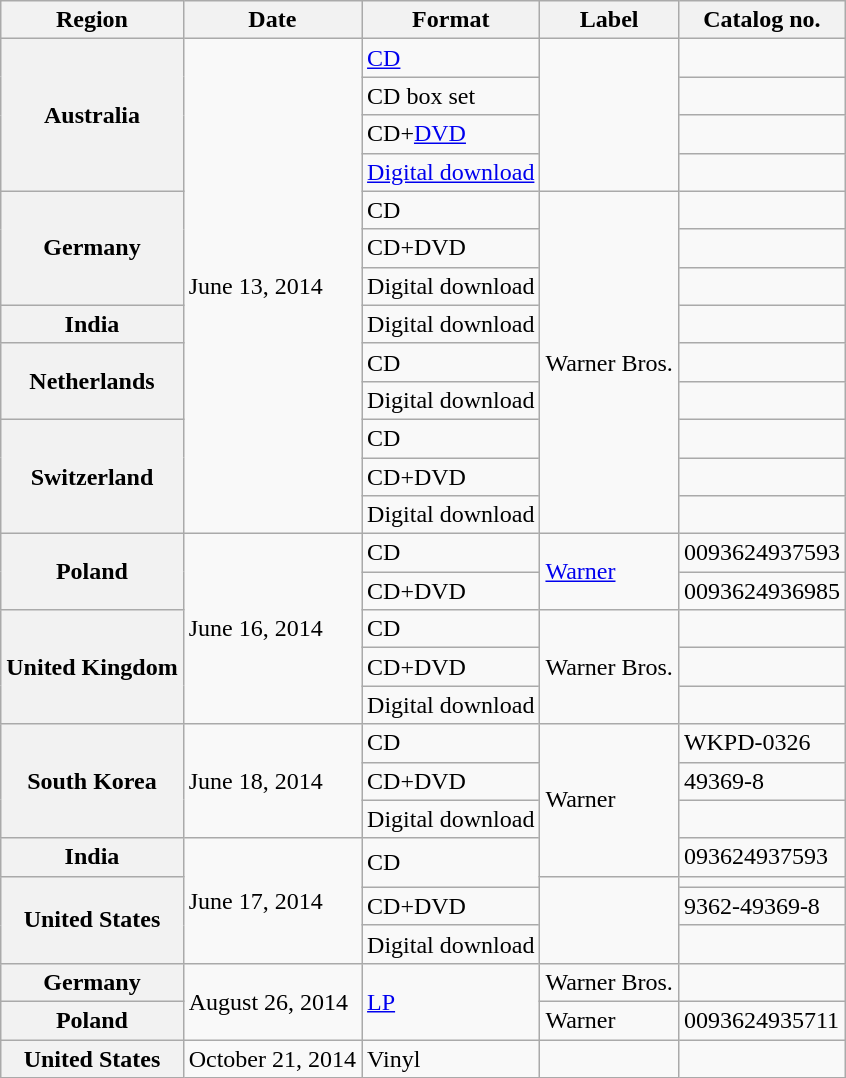<table class="wikitable plainrowheaders">
<tr>
<th scope="col">Region</th>
<th scope="col">Date</th>
<th scope="col">Format</th>
<th scope="col">Label</th>
<th scope="col">Catalog no.</th>
</tr>
<tr>
<th scope="row" rowspan="4">Australia</th>
<td rowspan="13">June 13, 2014</td>
<td><a href='#'>CD</a></td>
<td rowspan="4"></td>
<td></td>
</tr>
<tr>
<td>CD box set</td>
<td></td>
</tr>
<tr>
<td>CD+<a href='#'>DVD</a></td>
<td></td>
</tr>
<tr>
<td><a href='#'>Digital download</a></td>
<td></td>
</tr>
<tr>
<th scope="row" rowspan="3">Germany</th>
<td>CD</td>
<td rowspan="9">Warner Bros.</td>
<td></td>
</tr>
<tr>
<td>CD+DVD</td>
<td></td>
</tr>
<tr>
<td>Digital download</td>
<td></td>
</tr>
<tr>
<th scope="row">India</th>
<td>Digital download</td>
<td></td>
</tr>
<tr>
<th scope="row" rowspan="2">Netherlands</th>
<td>CD</td>
<td></td>
</tr>
<tr>
<td>Digital download</td>
<td></td>
</tr>
<tr>
<th scope="row" rowspan="3">Switzerland</th>
<td>CD</td>
<td></td>
</tr>
<tr>
<td>CD+DVD</td>
<td></td>
</tr>
<tr>
<td>Digital download</td>
<td></td>
</tr>
<tr>
<th scope="row" rowspan="2">Poland</th>
<td rowspan="5">June 16, 2014</td>
<td>CD</td>
<td rowspan="2"><a href='#'>Warner</a></td>
<td>0093624937593</td>
</tr>
<tr>
<td>CD+DVD</td>
<td>0093624936985</td>
</tr>
<tr>
<th scope="row" rowspan="3">United Kingdom</th>
<td>CD</td>
<td rowspan="3">Warner Bros.</td>
<td></td>
</tr>
<tr>
<td>CD+DVD</td>
<td></td>
</tr>
<tr>
<td>Digital download</td>
<td></td>
</tr>
<tr>
<th scope="row" rowspan="3">South Korea</th>
<td rowspan="3">June 18, 2014</td>
<td>CD</td>
<td rowspan="4">Warner</td>
<td>WKPD-0326</td>
</tr>
<tr>
<td>CD+DVD</td>
<td>49369-8</td>
</tr>
<tr>
<td>Digital download</td>
<td></td>
</tr>
<tr>
<th scope="row">India</th>
<td rowspan="4">June 17, 2014</td>
<td rowspan="2">CD</td>
<td>093624937593</td>
</tr>
<tr>
<th scope="row" rowspan="3">United States</th>
<td rowspan="3"></td>
<td></td>
</tr>
<tr>
<td>CD+DVD</td>
<td>9362-49369-8</td>
</tr>
<tr>
<td>Digital download</td>
<td></td>
</tr>
<tr>
<th scope="row">Germany</th>
<td rowspan="2">August 26, 2014</td>
<td rowspan="2"><a href='#'>LP</a></td>
<td>Warner Bros.</td>
<td></td>
</tr>
<tr>
<th scope="row">Poland</th>
<td>Warner</td>
<td>0093624935711</td>
</tr>
<tr>
<th scope="row">United States</th>
<td>October 21, 2014</td>
<td>Vinyl</td>
<td></td>
<td></td>
</tr>
</table>
